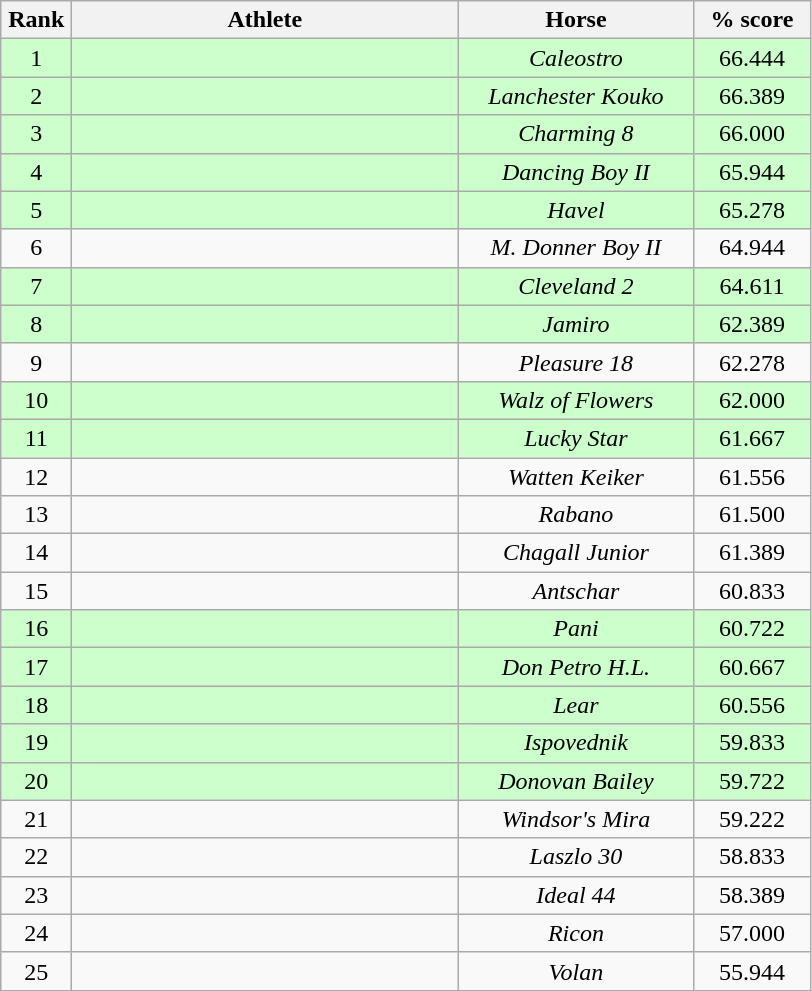<table class="wikitable" style="text-align:center">
<tr>
<th width=40>Rank</th>
<th width=250>Athlete</th>
<th width=150>Horse</th>
<th width=70>% score</th>
</tr>
<tr bgcolor="ccffcc">
<td>1</td>
<td align=left></td>
<td><em>Caleostro</em></td>
<td>66.444</td>
</tr>
<tr bgcolor="ccffcc">
<td>2</td>
<td align=left></td>
<td><em>Lanchester Kouko </em></td>
<td>66.389</td>
</tr>
<tr bgcolor="ccffcc">
<td>3</td>
<td align=left></td>
<td><em>Charming 8 </em></td>
<td>66.000</td>
</tr>
<tr bgcolor="ccffcc">
<td>4</td>
<td align=left></td>
<td><em>Dancing Boy II</em></td>
<td>65.944</td>
</tr>
<tr bgcolor="ccffcc">
<td>5</td>
<td align=left></td>
<td><em>Havel</em></td>
<td>65.278</td>
</tr>
<tr>
<td>6</td>
<td align=left></td>
<td><em>M. Donner Boy II </em></td>
<td>64.944</td>
</tr>
<tr bgcolor="ccffcc">
<td>7</td>
<td align=left></td>
<td><em>Cleveland 2 </em></td>
<td>64.611</td>
</tr>
<tr bgcolor="ccffcc">
<td>8</td>
<td align=left></td>
<td><em>Jamiro</em></td>
<td>62.389</td>
</tr>
<tr>
<td>9</td>
<td align=left></td>
<td><em>Pleasure 18 </em></td>
<td>62.278</td>
</tr>
<tr bgcolor="ccffcc">
<td>10</td>
<td align=left></td>
<td><em>Walz of Flowers</em></td>
<td>62.000</td>
</tr>
<tr bgcolor="ccffcc">
<td>11</td>
<td align=left></td>
<td><em>Lucky Star </em></td>
<td>61.667</td>
</tr>
<tr>
<td>12</td>
<td align=left></td>
<td><em>Watten Keiker</em></td>
<td>61.556</td>
</tr>
<tr>
<td>13</td>
<td align=left></td>
<td><em>Rabano</em></td>
<td>61.500</td>
</tr>
<tr>
<td>14</td>
<td align=left></td>
<td><em>Chagall Junior </em></td>
<td>61.389</td>
</tr>
<tr>
<td>15</td>
<td align=left></td>
<td><em>Antschar</em></td>
<td>60.833</td>
</tr>
<tr bgcolor="ccffcc">
<td>16</td>
<td align=left></td>
<td><em>Pani</em></td>
<td>60.722</td>
</tr>
<tr bgcolor="ccffcc">
<td>17</td>
<td align=left></td>
<td><em>Don Petro H.L.</em></td>
<td>60.667</td>
</tr>
<tr bgcolor="ccffcc">
<td>18</td>
<td align=left></td>
<td><em>Lear</em></td>
<td>60.556</td>
</tr>
<tr bgcolor="ccffcc">
<td>19</td>
<td align=left></td>
<td><em>Ispovednik</em></td>
<td>59.833</td>
</tr>
<tr bgcolor="ccffcc">
<td>20</td>
<td align=left></td>
<td><em>Donovan Bailey </em></td>
<td>59.722</td>
</tr>
<tr>
<td>21</td>
<td align=left></td>
<td><em>Windsor's Mira </em></td>
<td>59.222</td>
</tr>
<tr>
<td>22</td>
<td align=left></td>
<td><em>Laszlo 30</em></td>
<td>58.833</td>
</tr>
<tr>
<td>23</td>
<td align=left></td>
<td><em>Ideal 44 </em></td>
<td>58.389</td>
</tr>
<tr>
<td>24</td>
<td align=left></td>
<td><em>Ricon</em></td>
<td>57.000</td>
</tr>
<tr>
<td>25</td>
<td align=left></td>
<td><em>Volan</em></td>
<td>55.944</td>
</tr>
</table>
